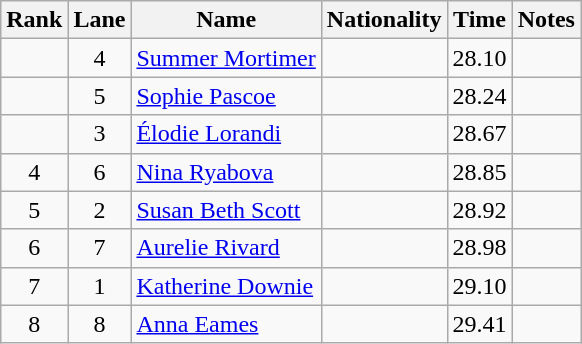<table class="wikitable">
<tr>
<th>Rank</th>
<th>Lane</th>
<th>Name</th>
<th>Nationality</th>
<th>Time</th>
<th>Notes</th>
</tr>
<tr>
<td align=center></td>
<td align=center>4</td>
<td><a href='#'>Summer Mortimer</a></td>
<td></td>
<td align=center>28.10</td>
<td align=center><strong></strong></td>
</tr>
<tr>
<td align=center></td>
<td align=center>5</td>
<td><a href='#'>Sophie Pascoe</a></td>
<td></td>
<td align=center>28.24</td>
<td align=center></td>
</tr>
<tr>
<td align=center></td>
<td align=center>3</td>
<td><a href='#'>Élodie Lorandi</a></td>
<td></td>
<td align=center>28.67</td>
<td align=center><strong></strong></td>
</tr>
<tr>
<td align=center>4</td>
<td align=center>6</td>
<td><a href='#'>Nina Ryabova</a></td>
<td></td>
<td align=center>28.85</td>
<td align=center></td>
</tr>
<tr>
<td align=center>5</td>
<td align=center>2</td>
<td><a href='#'>Susan Beth Scott</a></td>
<td></td>
<td align=center>28.92</td>
<td align=center></td>
</tr>
<tr>
<td align=center>6</td>
<td align=center>7</td>
<td><a href='#'>Aurelie Rivard</a></td>
<td></td>
<td align=center>28.98</td>
<td align=center></td>
</tr>
<tr>
<td align=center>7</td>
<td align=center>1</td>
<td><a href='#'>Katherine Downie</a></td>
<td></td>
<td align=center>29.10</td>
<td align=center></td>
</tr>
<tr>
<td align=center>8</td>
<td align=center>8</td>
<td><a href='#'>Anna Eames</a></td>
<td></td>
<td align=center>29.41</td>
<td align=center></td>
</tr>
</table>
